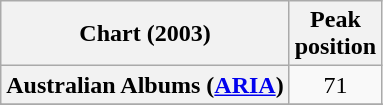<table class="wikitable sortable plainrowheaders" style="text-align:center">
<tr>
<th scope="col">Chart (2003)</th>
<th scope="col">Peak<br> position</th>
</tr>
<tr>
<th scope="row">Australian Albums (<a href='#'>ARIA</a>)</th>
<td>71</td>
</tr>
<tr>
</tr>
<tr>
</tr>
<tr>
</tr>
<tr>
</tr>
<tr>
</tr>
</table>
